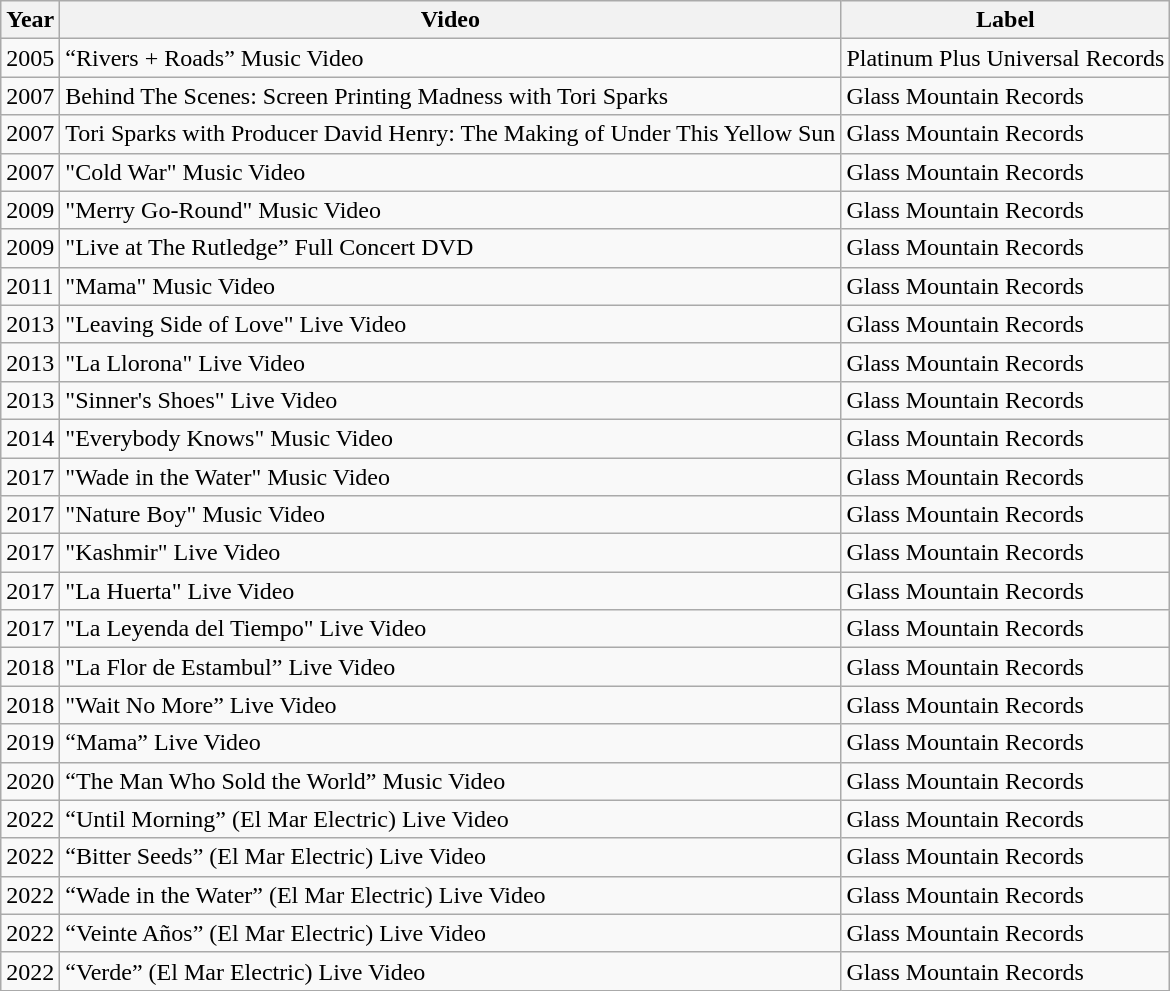<table class="wikitable" border="1">
<tr>
<th>Year</th>
<th>Video</th>
<th>Label</th>
</tr>
<tr>
<td>2005</td>
<td>“Rivers + Roads” Music Video</td>
<td>Platinum Plus Universal Records</td>
</tr>
<tr>
<td>2007</td>
<td>Behind The Scenes: Screen Printing Madness with Tori Sparks</td>
<td>Glass Mountain Records</td>
</tr>
<tr>
<td>2007</td>
<td>Tori Sparks with Producer David Henry: The Making of Under This Yellow Sun</td>
<td>Glass Mountain Records</td>
</tr>
<tr>
<td>2007</td>
<td>"Cold War" Music Video</td>
<td>Glass Mountain Records</td>
</tr>
<tr>
<td>2009</td>
<td>"Merry Go-Round" Music Video</td>
<td>Glass Mountain Records</td>
</tr>
<tr>
<td>2009</td>
<td>"Live at The Rutledge” Full Concert DVD</td>
<td>Glass Mountain Records</td>
</tr>
<tr>
<td>2011</td>
<td>"Mama" Music Video</td>
<td>Glass Mountain Records</td>
</tr>
<tr>
<td>2013</td>
<td>"Leaving Side of Love" Live Video</td>
<td>Glass Mountain Records</td>
</tr>
<tr>
<td>2013</td>
<td>"La Llorona" Live Video</td>
<td>Glass Mountain Records</td>
</tr>
<tr>
<td>2013</td>
<td>"Sinner's Shoes" Live Video</td>
<td>Glass Mountain Records</td>
</tr>
<tr>
<td>2014</td>
<td>"Everybody Knows" Music Video</td>
<td>Glass Mountain Records</td>
</tr>
<tr>
<td>2017</td>
<td>"Wade in the Water" Music Video</td>
<td>Glass Mountain Records</td>
</tr>
<tr>
<td>2017</td>
<td>"Nature Boy" Music Video</td>
<td>Glass Mountain Records</td>
</tr>
<tr>
<td>2017</td>
<td>"Kashmir" Live Video</td>
<td>Glass Mountain Records</td>
</tr>
<tr>
<td>2017</td>
<td>"La Huerta" Live Video</td>
<td>Glass Mountain Records</td>
</tr>
<tr>
<td>2017</td>
<td>"La Leyenda del Tiempo" Live Video</td>
<td>Glass Mountain Records</td>
</tr>
<tr>
<td>2018</td>
<td>"La Flor de Estambul” Live Video</td>
<td>Glass Mountain Records</td>
</tr>
<tr>
<td>2018</td>
<td>"Wait No More” Live Video</td>
<td>Glass Mountain Records</td>
</tr>
<tr>
<td>2019</td>
<td>“Mama” Live Video</td>
<td>Glass Mountain Records</td>
</tr>
<tr>
<td>2020</td>
<td>“The Man Who Sold the World” Music Video</td>
<td>Glass Mountain Records</td>
</tr>
<tr>
<td>2022</td>
<td>“Until Morning” (El Mar Electric) Live Video</td>
<td>Glass Mountain Records</td>
</tr>
<tr>
<td>2022</td>
<td>“Bitter Seeds” (El Mar Electric) Live Video</td>
<td>Glass Mountain Records</td>
</tr>
<tr>
<td>2022</td>
<td>“Wade in the Water” (El Mar Electric) Live Video</td>
<td>Glass Mountain Records</td>
</tr>
<tr>
<td>2022</td>
<td>“Veinte Años” (El Mar Electric) Live Video</td>
<td>Glass Mountain Records</td>
</tr>
<tr>
<td>2022</td>
<td>“Verde” (El Mar Electric) Live Video</td>
<td>Glass Mountain Records</td>
</tr>
</table>
